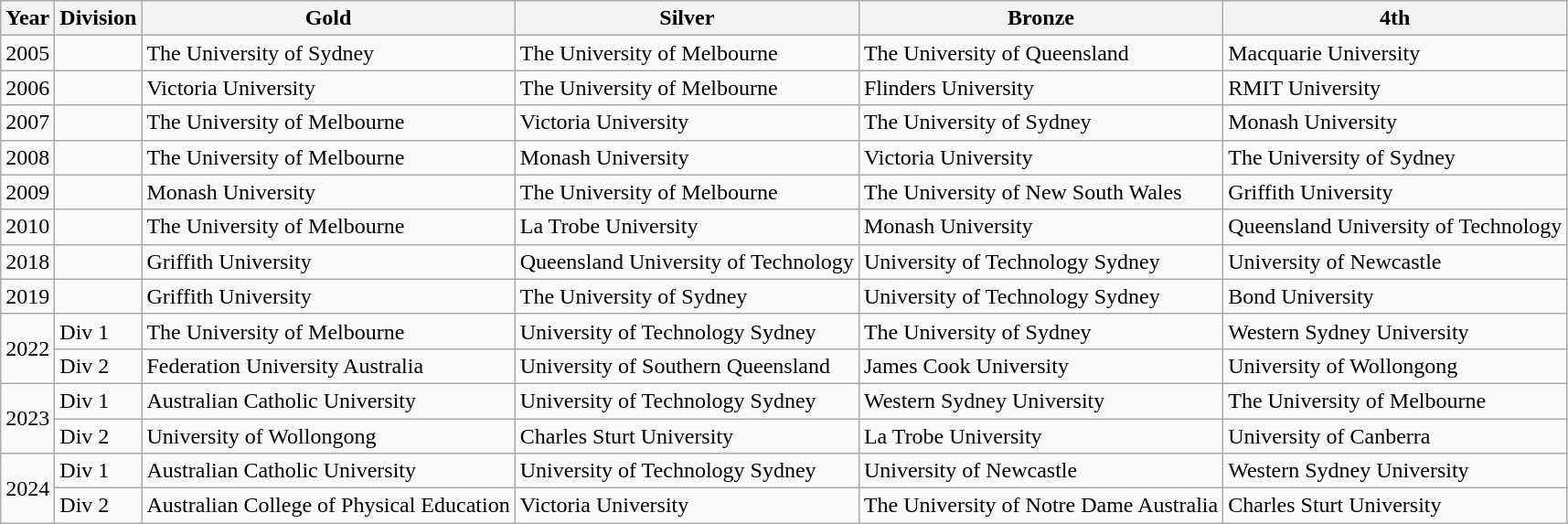<table class="wikitable">
<tr>
<th>Year</th>
<th>Division</th>
<th>Gold</th>
<th>Silver</th>
<th>Bronze</th>
<th>4th</th>
</tr>
<tr>
<td>2005</td>
<td></td>
<td>The University of Sydney</td>
<td>The University of Melbourne</td>
<td>The University of Queensland</td>
<td>Macquarie University</td>
</tr>
<tr>
<td>2006</td>
<td></td>
<td>Victoria University</td>
<td>The University of Melbourne</td>
<td>Flinders University</td>
<td>RMIT University</td>
</tr>
<tr>
<td>2007</td>
<td></td>
<td>The University of Melbourne</td>
<td>Victoria University</td>
<td>The University of Sydney</td>
<td>Monash University</td>
</tr>
<tr>
<td>2008</td>
<td></td>
<td>The University of Melbourne</td>
<td>Monash University</td>
<td>Victoria University</td>
<td>The University of Sydney</td>
</tr>
<tr>
<td>2009</td>
<td></td>
<td>Monash University</td>
<td>The University of Melbourne</td>
<td>The University of New South Wales</td>
<td>Griffith University</td>
</tr>
<tr>
<td>2010</td>
<td></td>
<td>The University of Melbourne</td>
<td>La Trobe University</td>
<td>Monash University</td>
<td>Queensland University of Technology</td>
</tr>
<tr>
<td>2018</td>
<td></td>
<td>Griffith University</td>
<td>Queensland University of Technology</td>
<td>University of Technology Sydney</td>
<td>University of Newcastle</td>
</tr>
<tr>
<td>2019</td>
<td></td>
<td>Griffith University</td>
<td>The University of Sydney</td>
<td>University of Technology Sydney</td>
<td>Bond University</td>
</tr>
<tr>
<td rowspan="2">2022</td>
<td>Div 1</td>
<td>The University of Melbourne</td>
<td>University of Technology Sydney</td>
<td>The University of Sydney</td>
<td>Western Sydney University</td>
</tr>
<tr>
<td>Div 2</td>
<td>Federation University Australia</td>
<td>University of Southern Queensland</td>
<td>James Cook University</td>
<td>University of Wollongong</td>
</tr>
<tr>
<td rowspan="2">2023</td>
<td>Div 1</td>
<td>Australian Catholic University</td>
<td>University of Technology Sydney</td>
<td>Western Sydney University</td>
<td>The University of Melbourne</td>
</tr>
<tr>
<td>Div 2</td>
<td>University of Wollongong</td>
<td>Charles Sturt University</td>
<td>La Trobe University</td>
<td>University of Canberra</td>
</tr>
<tr>
<td rowspan="2">2024</td>
<td>Div 1</td>
<td>Australian Catholic University</td>
<td>University of Technology Sydney</td>
<td>University of Newcastle</td>
<td>Western Sydney University</td>
</tr>
<tr>
<td>Div 2</td>
<td>Australian College of Physical Education</td>
<td>Victoria University</td>
<td>The University of Notre Dame Australia</td>
<td>Charles Sturt University</td>
</tr>
</table>
